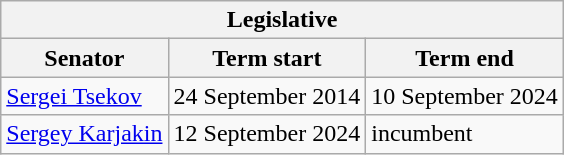<table class="wikitable sortable">
<tr>
<th colspan=3>Legislative</th>
</tr>
<tr>
<th>Senator</th>
<th>Term start</th>
<th>Term end</th>
</tr>
<tr>
<td><a href='#'>Sergei Tsekov</a></td>
<td>24 September 2014</td>
<td>10 September 2024</td>
</tr>
<tr>
<td><a href='#'>Sergey Karjakin</a></td>
<td>12 September 2024</td>
<td>incumbent</td>
</tr>
</table>
